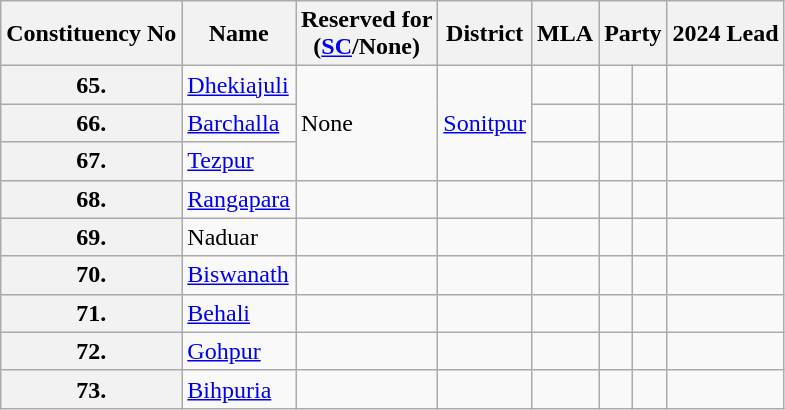<table class="wikitable sortable">
<tr>
<th>Constituency No</th>
<th>Name</th>
<th>Reserved for<br>(<a href='#'>SC</a>/None)</th>
<th>District</th>
<th><strong>MLA</strong></th>
<th colspan=2><strong>Party</strong></th>
<th colspan="2">2024 Lead</th>
</tr>
<tr>
<th>65.</th>
<td><a href='#'>Dhekiajuli</a></td>
<td rowspan=3>None</td>
<td rowspan=3><a href='#'>Sonitpur</a></td>
<td></td>
<td></td>
<td></td>
<td></td>
</tr>
<tr>
<th>66.</th>
<td><a href='#'>Barchalla</a></td>
<td></td>
<td></td>
<td></td>
<td></td>
</tr>
<tr>
<th>67.</th>
<td><a href='#'>Tezpur</a></td>
<td></td>
<td></td>
<td></td>
<td></td>
</tr>
<tr>
<th>68.</th>
<td><a href='#'>Rangapara</a></td>
<td></td>
<td></td>
<td></td>
<td></td>
<td></td>
<td></td>
</tr>
<tr>
<th>69.</th>
<td>Naduar</td>
<td></td>
<td></td>
<td></td>
<td></td>
<td></td>
<td></td>
</tr>
<tr>
<th>70.</th>
<td><a href='#'>Biswanath</a></td>
<td></td>
<td></td>
<td></td>
<td></td>
<td></td>
<td></td>
</tr>
<tr>
<th>71.</th>
<td><a href='#'>Behali</a></td>
<td></td>
<td></td>
<td></td>
<td></td>
<td></td>
<td></td>
</tr>
<tr>
<th>72.</th>
<td><a href='#'>Gohpur</a></td>
<td></td>
<td></td>
<td></td>
<td></td>
<td></td>
<td></td>
</tr>
<tr>
<th>73.</th>
<td><a href='#'>Bihpuria</a></td>
<td></td>
<td></td>
<td></td>
<td></td>
<td></td>
<td></td>
</tr>
</table>
